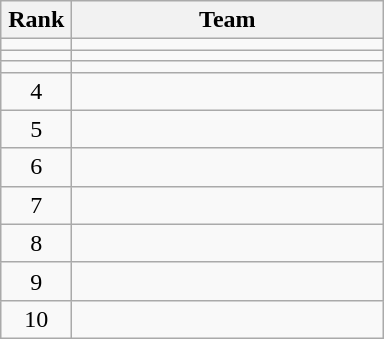<table class="wikitable" style="text-align:center;">
<tr>
<th width=40>Rank</th>
<th width=200>Team</th>
</tr>
<tr>
<td></td>
<td style="text-align:left;"></td>
</tr>
<tr>
<td></td>
<td style="text-align:left;"></td>
</tr>
<tr>
<td></td>
<td style="text-align:left;"></td>
</tr>
<tr>
<td>4</td>
<td style="text-align:left;"></td>
</tr>
<tr>
<td>5</td>
<td style="text-align:left;"></td>
</tr>
<tr>
<td>6</td>
<td style="text-align:left;"></td>
</tr>
<tr>
<td>7</td>
<td style="text-align:left;"></td>
</tr>
<tr>
<td>8</td>
<td style="text-align:left;"></td>
</tr>
<tr>
<td>9</td>
<td style="text-align:left;"></td>
</tr>
<tr>
<td>10</td>
<td style="text-align:left;"></td>
</tr>
</table>
